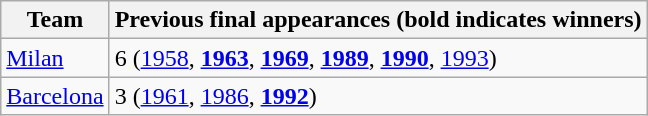<table class="wikitable">
<tr>
<th>Team</th>
<th>Previous final appearances (bold indicates winners)</th>
</tr>
<tr>
<td> <a href='#'>Milan</a></td>
<td>6 (<a href='#'>1958</a>, <a href='#'><strong>1963</strong></a>, <a href='#'><strong>1969</strong></a>, <strong><a href='#'>1989</a></strong>, <strong><a href='#'>1990</a></strong>, <a href='#'>1993</a>)</td>
</tr>
<tr>
<td> <a href='#'>Barcelona</a></td>
<td>3 (<a href='#'>1961</a>, <a href='#'>1986</a>, <a href='#'><strong>1992</strong></a>)</td>
</tr>
</table>
